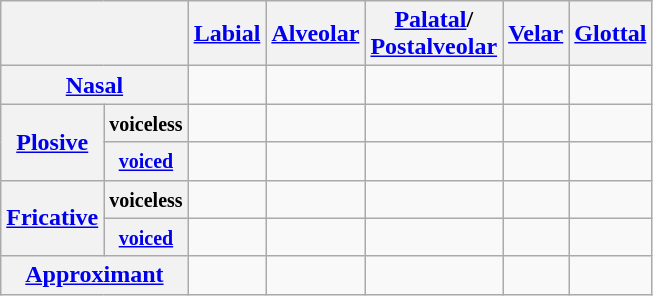<table class="wikitable" style="text-align:center">
<tr>
<th colspan="2"></th>
<th><a href='#'>Labial</a></th>
<th><a href='#'>Alveolar</a></th>
<th><a href='#'>Palatal</a>/<br><a href='#'>Postalveolar</a></th>
<th><a href='#'>Velar</a></th>
<th><a href='#'>Glottal</a></th>
</tr>
<tr>
<th colspan="2"><a href='#'>Nasal</a></th>
<td></td>
<td></td>
<td></td>
<td></td>
<td></td>
</tr>
<tr>
<th rowspan="2"><a href='#'>Plosive</a></th>
<th><small>voiceless</small></th>
<td></td>
<td></td>
<td></td>
<td></td>
<td></td>
</tr>
<tr>
<th><a href='#'><small>voiced</small></a></th>
<td></td>
<td></td>
<td></td>
<td></td>
<td></td>
</tr>
<tr>
<th rowspan="2"><a href='#'>Fricative</a></th>
<th><small>voiceless</small></th>
<td></td>
<td></td>
<td></td>
<td></td>
<td></td>
</tr>
<tr>
<th><a href='#'><small>voiced</small></a></th>
<td></td>
<td></td>
<td></td>
<td></td>
<td></td>
</tr>
<tr>
<th colspan="2"><a href='#'>Approximant</a></th>
<td></td>
<td></td>
<td></td>
<td></td>
<td></td>
</tr>
</table>
